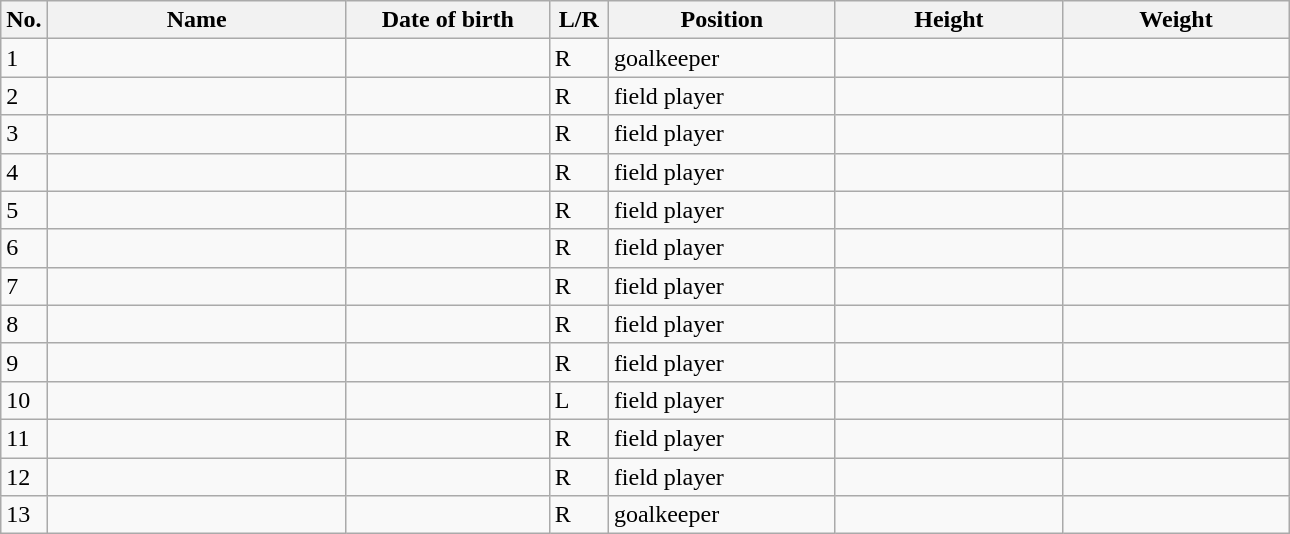<table class=wikitable sortable style=font-size:100%; text-align:center;>
<tr>
<th>No.</th>
<th style=width:12em>Name</th>
<th style=width:8em>Date of birth</th>
<th style=width:2em>L/R</th>
<th style=width:9em>Position</th>
<th style=width:9em>Height</th>
<th style=width:9em>Weight</th>
</tr>
<tr>
<td>1</td>
<td align=left></td>
<td></td>
<td>R</td>
<td>goalkeeper</td>
<td></td>
<td></td>
</tr>
<tr>
<td>2</td>
<td align=left></td>
<td></td>
<td>R</td>
<td>field player</td>
<td></td>
<td></td>
</tr>
<tr>
<td>3</td>
<td align=left></td>
<td></td>
<td>R</td>
<td>field player</td>
<td></td>
<td></td>
</tr>
<tr>
<td>4</td>
<td align=left></td>
<td></td>
<td>R</td>
<td>field player</td>
<td></td>
<td></td>
</tr>
<tr>
<td>5</td>
<td align=left></td>
<td></td>
<td>R</td>
<td>field player</td>
<td></td>
<td></td>
</tr>
<tr>
<td>6</td>
<td align=left></td>
<td></td>
<td>R</td>
<td>field player</td>
<td></td>
<td></td>
</tr>
<tr>
<td>7</td>
<td align=left></td>
<td></td>
<td>R</td>
<td>field player</td>
<td></td>
<td></td>
</tr>
<tr>
<td>8</td>
<td align=left></td>
<td></td>
<td>R</td>
<td>field player</td>
<td></td>
<td></td>
</tr>
<tr>
<td>9</td>
<td align=left></td>
<td></td>
<td>R</td>
<td>field player</td>
<td></td>
<td></td>
</tr>
<tr>
<td>10</td>
<td align=left></td>
<td></td>
<td>L</td>
<td>field player</td>
<td></td>
<td></td>
</tr>
<tr>
<td>11</td>
<td align=left></td>
<td></td>
<td>R</td>
<td>field player</td>
<td></td>
<td></td>
</tr>
<tr>
<td>12</td>
<td align=left></td>
<td></td>
<td>R</td>
<td>field player</td>
<td></td>
<td></td>
</tr>
<tr>
<td>13</td>
<td align=left></td>
<td></td>
<td>R</td>
<td>goalkeeper</td>
<td></td>
<td></td>
</tr>
</table>
